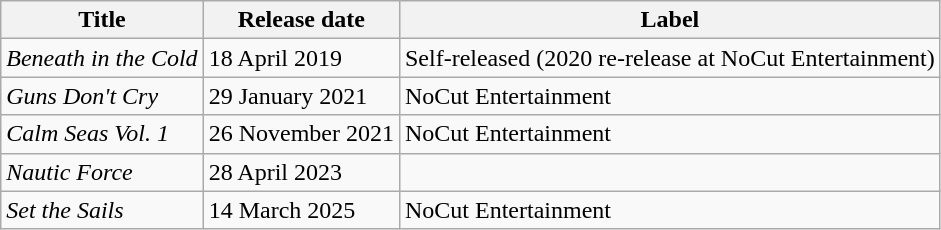<table class="wikitable">
<tr>
<th scope="col">Title</th>
<th scope="col">Release date</th>
<th scope="col">Label</th>
</tr>
<tr>
<td><em>Beneath in the Cold</em></td>
<td>18 April 2019</td>
<td>Self-released (2020 re-release at NoCut Entertainment)</td>
</tr>
<tr>
<td><em>Guns Don't Cry</em></td>
<td>29 January 2021</td>
<td>NoCut Entertainment</td>
</tr>
<tr>
<td><em>Calm Seas Vol. 1</em></td>
<td>26 November 2021</td>
<td>NoCut Entertainment</td>
</tr>
<tr>
<td><em>Nautic Force</em></td>
<td>28 April 2023</td>
<td></td>
</tr>
<tr>
<td><em>Set the Sails</em></td>
<td>14 March 2025</td>
<td>NoCut Entertainment</td>
</tr>
</table>
